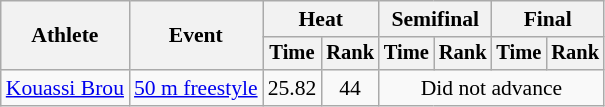<table class=wikitable style="font-size:90%">
<tr>
<th rowspan="2">Athlete</th>
<th rowspan="2">Event</th>
<th colspan="2">Heat</th>
<th colspan="2">Semifinal</th>
<th colspan="2">Final</th>
</tr>
<tr style="font-size:95%">
<th>Time</th>
<th>Rank</th>
<th>Time</th>
<th>Rank</th>
<th>Time</th>
<th>Rank</th>
</tr>
<tr align=center>
<td align=left><a href='#'>Kouassi Brou</a></td>
<td align=left><a href='#'>50 m freestyle</a></td>
<td>25.82</td>
<td>44</td>
<td colspan=4>Did not advance</td>
</tr>
</table>
